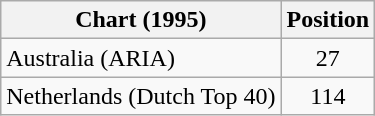<table class="wikitable">
<tr>
<th>Chart (1995)</th>
<th>Position</th>
</tr>
<tr>
<td>Australia (ARIA)</td>
<td align="center">27</td>
</tr>
<tr>
<td>Netherlands (Dutch Top 40)</td>
<td align="center">114</td>
</tr>
</table>
